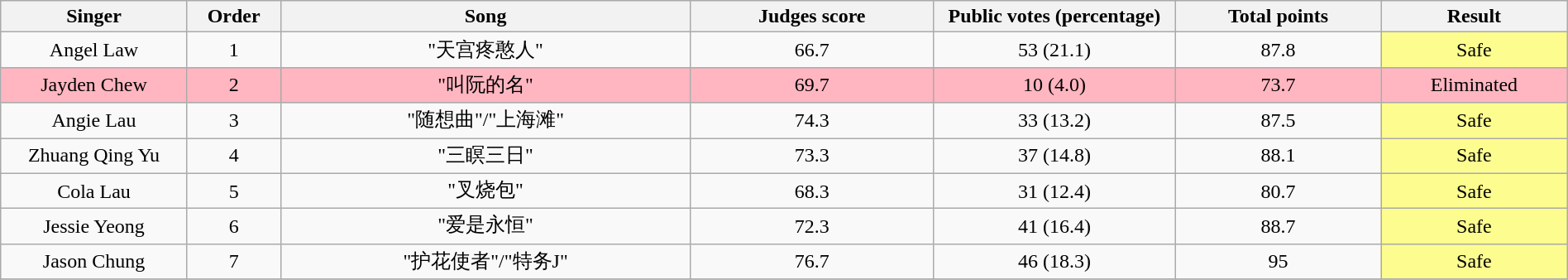<table class="wikitable" style="text-align:center; width:100%;">
<tr>
<th style="width:10%;">Singer</th>
<th style="width:5%;">Order</th>
<th style="width:22%;">Song</th>
<th style="width:13%;">Judges score</th>
<th style="width:13%;">Public votes (percentage)</th>
<th style="width:11%;">Total points</th>
<th style="width:10%;">Result</th>
</tr>
<tr>
<td>Angel Law</td>
<td>1</td>
<td>"天宫疼憨人"</td>
<td>66.7</td>
<td>53 (21.1)</td>
<td>87.8</td>
<td style="background:#fdfc8f;">Safe</td>
</tr>
<tr style="background:lightpink;">
<td>Jayden Chew</td>
<td>2</td>
<td>"叫阮的名"</td>
<td>69.7</td>
<td>10 (4.0)</td>
<td>73.7</td>
<td>Eliminated</td>
</tr>
<tr>
<td>Angie Lau</td>
<td>3</td>
<td>"随想曲"/"上海滩"</td>
<td>74.3</td>
<td>33 (13.2)</td>
<td>87.5</td>
<td style="background:#fdfc8f;">Safe</td>
</tr>
<tr>
<td>Zhuang Qing Yu</td>
<td>4</td>
<td>"三瞑三日"</td>
<td>73.3</td>
<td>37 (14.8)</td>
<td>88.1</td>
<td style="background:#fdfc8f;">Safe</td>
</tr>
<tr>
<td>Cola Lau</td>
<td>5</td>
<td>"叉烧包"</td>
<td>68.3</td>
<td>31 (12.4)</td>
<td>80.7</td>
<td style="background:#fdfc8f;">Safe</td>
</tr>
<tr>
<td>Jessie Yeong</td>
<td>6</td>
<td>"爱是永恒"</td>
<td>72.3</td>
<td>41 (16.4)</td>
<td>88.7</td>
<td style="background:#fdfc8f;">Safe</td>
</tr>
<tr>
<td>Jason Chung</td>
<td>7</td>
<td>"护花使者"/"特务J"</td>
<td>76.7</td>
<td>46 (18.3)</td>
<td>95</td>
<td style="background:#fdfc8f;">Safe</td>
</tr>
<tr>
</tr>
</table>
